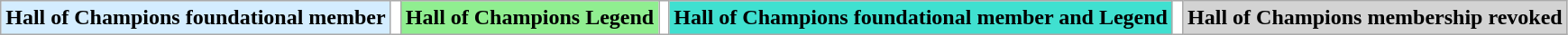<table class="wikitable sortable">
<tr>
<th style="background:#D4EDFF">Hall of Champions foundational member</th>
<th style="background:white"></th>
<th style="background:lightgreen">Hall of Champions Legend</th>
<th style="background:white"></th>
<th style="background:turquoise">Hall of Champions foundational member and Legend</th>
<th style="background:white"></th>
<th style="background:#D3D3D3">Hall of Champions membership revoked</th>
</tr>
</table>
